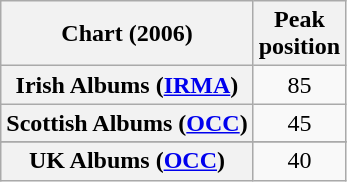<table class="wikitable sortable plainrowheaders" style="text-align:center">
<tr>
<th>Chart (2006)</th>
<th>Peak<br>position</th>
</tr>
<tr>
<th scope="row">Irish Albums (<a href='#'>IRMA</a>)</th>
<td>85</td>
</tr>
<tr>
<th scope="row">Scottish Albums (<a href='#'>OCC</a>)</th>
<td>45</td>
</tr>
<tr>
</tr>
<tr>
<th scope="row">UK Albums (<a href='#'>OCC</a>)</th>
<td>40</td>
</tr>
</table>
